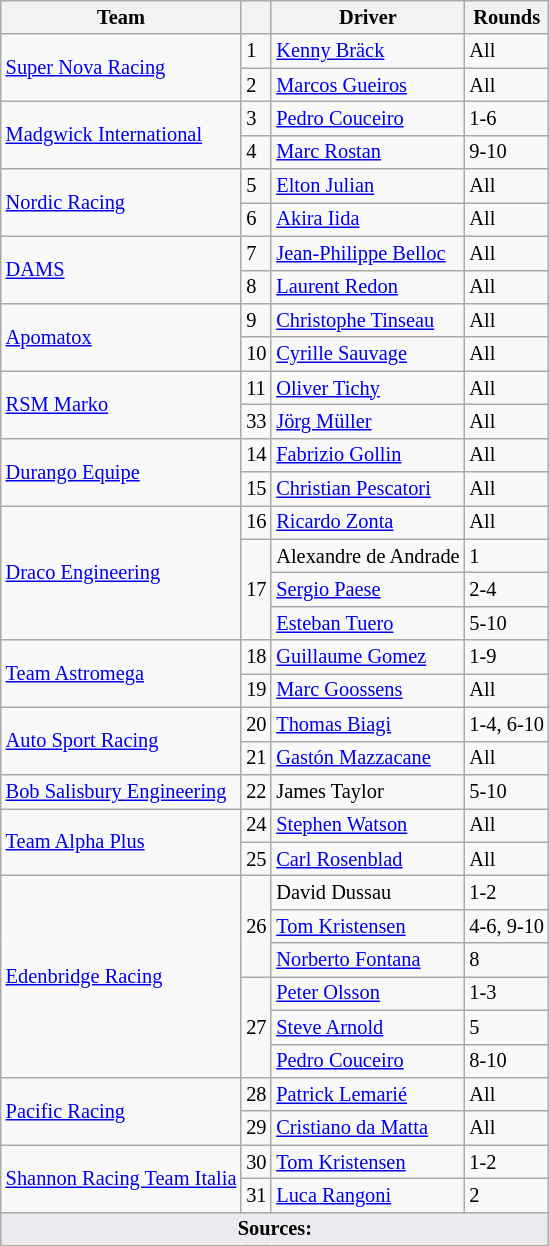<table class="wikitable" style="font-size:85%">
<tr>
<th>Team</th>
<th></th>
<th>Driver</th>
<th>Rounds</th>
</tr>
<tr>
<td rowspan=2> <a href='#'>Super Nova Racing</a></td>
<td>1</td>
<td> <a href='#'>Kenny Bräck</a></td>
<td>All</td>
</tr>
<tr>
<td>2</td>
<td> <a href='#'>Marcos Gueiros</a></td>
<td>All</td>
</tr>
<tr>
<td rowspan=2> <a href='#'>Madgwick International</a></td>
<td>3</td>
<td> <a href='#'>Pedro Couceiro</a></td>
<td>1-6</td>
</tr>
<tr>
<td>4</td>
<td> <a href='#'>Marc Rostan</a></td>
<td>9-10</td>
</tr>
<tr>
<td rowspan=2> <a href='#'>Nordic Racing</a></td>
<td>5</td>
<td> <a href='#'>Elton Julian</a></td>
<td>All</td>
</tr>
<tr>
<td>6</td>
<td> <a href='#'>Akira Iida</a></td>
<td>All</td>
</tr>
<tr>
<td rowspan=2> <a href='#'>DAMS</a></td>
<td>7</td>
<td> <a href='#'>Jean-Philippe Belloc</a></td>
<td>All</td>
</tr>
<tr>
<td>8</td>
<td> <a href='#'>Laurent Redon</a></td>
<td>All</td>
</tr>
<tr>
<td rowspan=2> <a href='#'>Apomatox</a></td>
<td>9</td>
<td> <a href='#'>Christophe Tinseau</a></td>
<td>All</td>
</tr>
<tr>
<td>10</td>
<td> <a href='#'>Cyrille Sauvage</a></td>
<td>All</td>
</tr>
<tr>
<td rowspan=2> <a href='#'>RSM Marko</a></td>
<td>11</td>
<td> <a href='#'>Oliver Tichy</a></td>
<td>All</td>
</tr>
<tr>
<td>33</td>
<td> <a href='#'>Jörg Müller</a></td>
<td>All</td>
</tr>
<tr>
<td rowspan=2> <a href='#'>Durango Equipe</a></td>
<td>14</td>
<td> <a href='#'>Fabrizio Gollin</a></td>
<td>All</td>
</tr>
<tr>
<td>15</td>
<td> <a href='#'>Christian Pescatori</a></td>
<td>All</td>
</tr>
<tr>
<td rowspan=4> <a href='#'>Draco Engineering</a></td>
<td>16</td>
<td> <a href='#'>Ricardo Zonta</a></td>
<td>All</td>
</tr>
<tr>
<td rowspan=3>17</td>
<td> Alexandre de Andrade</td>
<td>1</td>
</tr>
<tr>
<td> <a href='#'>Sergio Paese</a></td>
<td>2-4</td>
</tr>
<tr>
<td> <a href='#'>Esteban Tuero</a></td>
<td>5-10</td>
</tr>
<tr>
<td rowspan=2> <a href='#'>Team Astromega</a></td>
<td>18</td>
<td> <a href='#'>Guillaume Gomez</a></td>
<td>1-9</td>
</tr>
<tr>
<td>19</td>
<td> <a href='#'>Marc Goossens</a></td>
<td>All</td>
</tr>
<tr>
<td rowspan=2> <a href='#'>Auto Sport Racing</a></td>
<td>20</td>
<td> <a href='#'>Thomas Biagi</a></td>
<td>1-4, 6-10</td>
</tr>
<tr>
<td>21</td>
<td> <a href='#'>Gastón Mazzacane</a></td>
<td>All</td>
</tr>
<tr>
<td> <a href='#'>Bob Salisbury Engineering</a></td>
<td>22</td>
<td> James Taylor</td>
<td>5-10</td>
</tr>
<tr>
<td rowspan=2> <a href='#'>Team Alpha Plus</a></td>
<td>24</td>
<td> <a href='#'>Stephen Watson</a></td>
<td>All</td>
</tr>
<tr>
<td>25</td>
<td> <a href='#'>Carl Rosenblad</a></td>
<td>All</td>
</tr>
<tr>
<td rowspan=6> <a href='#'>Edenbridge Racing</a></td>
<td rowspan=3>26</td>
<td> David Dussau</td>
<td>1-2</td>
</tr>
<tr>
<td> <a href='#'>Tom Kristensen</a></td>
<td>4-6, 9-10</td>
</tr>
<tr>
<td> <a href='#'>Norberto Fontana</a></td>
<td>8</td>
</tr>
<tr>
<td rowspan=3>27</td>
<td> <a href='#'>Peter Olsson</a></td>
<td>1-3</td>
</tr>
<tr>
<td> <a href='#'>Steve Arnold</a></td>
<td>5</td>
</tr>
<tr>
<td> <a href='#'>Pedro Couceiro</a></td>
<td>8-10</td>
</tr>
<tr>
<td rowspan=2> <a href='#'>Pacific Racing</a></td>
<td>28</td>
<td> <a href='#'>Patrick Lemarié</a></td>
<td>All</td>
</tr>
<tr>
<td>29</td>
<td> <a href='#'>Cristiano da Matta</a></td>
<td>All</td>
</tr>
<tr>
<td rowspan=2> <a href='#'>Shannon Racing Team Italia</a></td>
<td>30</td>
<td> <a href='#'>Tom Kristensen</a></td>
<td>1-2</td>
</tr>
<tr>
<td>31</td>
<td> <a href='#'>Luca Rangoni</a></td>
<td>2</td>
</tr>
<tr class="sortbottom">
<td colspan="4" style="background-color:#EAECF0;text-align:center"><strong>Sources:</strong></td>
</tr>
</table>
